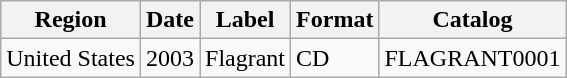<table class="wikitable">
<tr>
<th>Region</th>
<th>Date</th>
<th>Label</th>
<th>Format</th>
<th>Catalog</th>
</tr>
<tr>
<td>United States</td>
<td>2003</td>
<td>Flagrant</td>
<td>CD</td>
<td>FLAGRANT0001</td>
</tr>
</table>
